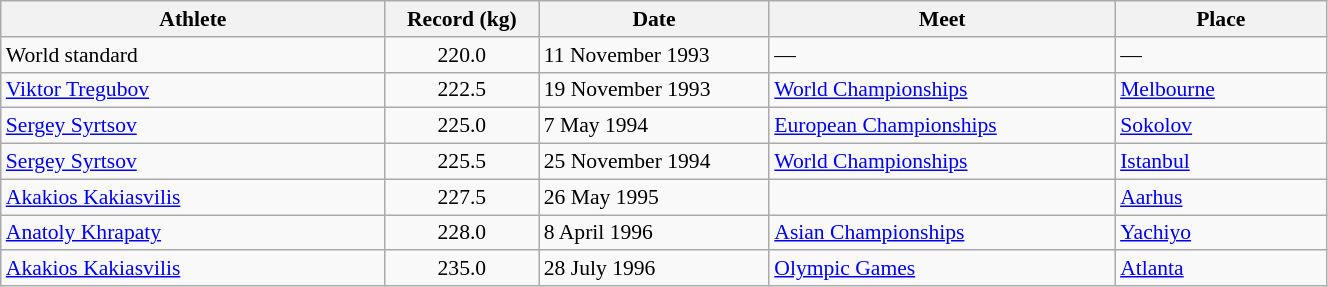<table class="wikitable" style="font-size:90%; width: 70%;">
<tr>
<th width=20%>Athlete</th>
<th width=8%>Record (kg)</th>
<th width=12%>Date</th>
<th width=18%>Meet</th>
<th width=11%>Place</th>
</tr>
<tr>
<td>World standard</td>
<td align="center">220.0</td>
<td>11 November 1993</td>
<td>—</td>
<td>—</td>
</tr>
<tr>
<td> <a href='#'>Viktor Tregubov</a></td>
<td align="center">222.5</td>
<td>19 November 1993</td>
<td><a href='#'>World Championships</a></td>
<td><a href='#'>Melbourne</a></td>
</tr>
<tr>
<td> <a href='#'>Sergey Syrtsov</a></td>
<td align="center">225.0</td>
<td>7 May 1994</td>
<td><a href='#'>European Championships</a></td>
<td><a href='#'>Sokolov</a></td>
</tr>
<tr>
<td> <a href='#'>Sergey Syrtsov</a></td>
<td align="center">225.5</td>
<td>25 November 1994</td>
<td><a href='#'>World Championships</a></td>
<td><a href='#'>Istanbul</a></td>
</tr>
<tr>
<td> <a href='#'>Akakios Kakiasvilis</a></td>
<td align="center">227.5</td>
<td>26 May 1995</td>
<td></td>
<td><a href='#'>Aarhus</a></td>
</tr>
<tr>
<td> <a href='#'>Anatoly Khrapaty</a></td>
<td align="center">228.0</td>
<td>8 April 1996</td>
<td><a href='#'>Asian Championships</a></td>
<td><a href='#'>Yachiyo</a></td>
</tr>
<tr>
<td> <a href='#'>Akakios Kakiasvilis</a></td>
<td align="center">235.0</td>
<td>28 July 1996</td>
<td><a href='#'>Olympic Games</a></td>
<td><a href='#'>Atlanta</a></td>
</tr>
</table>
